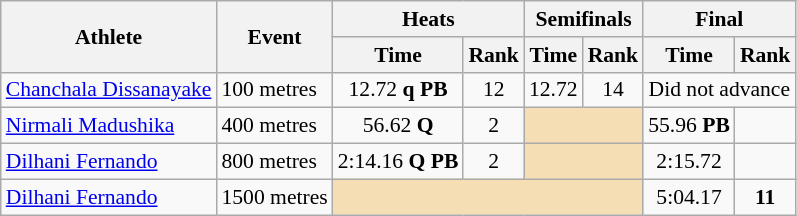<table class=wikitable style="font-size:90%;">
<tr>
<th rowspan="2">Athlete</th>
<th rowspan="2">Event</th>
<th colspan="2">Heats</th>
<th colspan="2">Semifinals</th>
<th colspan="2">Final</th>
</tr>
<tr>
<th>Time</th>
<th>Rank</th>
<th>Time</th>
<th>Rank</th>
<th>Time</th>
<th>Rank</th>
</tr>
<tr style="border-top: single;">
<td><a href='#'>Chanchala Dissanayake</a></td>
<td>100 metres</td>
<td align=center>12.72 <strong>q</strong> <strong>PB</strong></td>
<td align=center>12</td>
<td align=center>12.72</td>
<td align=center>14</td>
<td colspan= 2 align=center>Did not advance</td>
</tr>
<tr style="border-top: single;">
<td><a href='#'>Nirmali Madushika</a></td>
<td>400 metres</td>
<td align=center>56.62 <strong>Q</strong></td>
<td align=center>2</td>
<td colspan= 2 bgcolor="wheat"></td>
<td align=center>55.96 <strong>PB</strong></td>
<td align=center></td>
</tr>
<tr style="border-top: single;">
<td><a href='#'>Dilhani Fernando</a></td>
<td>800 metres</td>
<td align=center>2:14.16 <strong>Q</strong> <strong>PB</strong></td>
<td align=center>2</td>
<td colspan= 2 bgcolor="wheat"></td>
<td align=center>2:15.72</td>
<td align=center></td>
</tr>
<tr style="border-top: single;">
<td><a href='#'>Dilhani Fernando</a></td>
<td>1500 metres</td>
<td colspan= 4 bgcolor="wheat"></td>
<td align=center>5:04.17</td>
<td align=center><strong>11</strong></td>
</tr>
</table>
